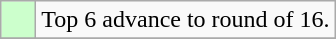<table class="wikitable">
<tr>
<td bgcolor="#ccffcc">    </td>
<td>Top 6 advance to round of 16.</td>
</tr>
<tr>
</tr>
</table>
